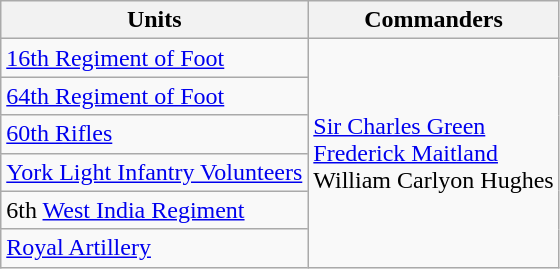<table class="wikitable">
<tr>
<th style=>Units</th>
<th style=>Commanders</th>
</tr>
<tr>
<td><a href='#'>16th Regiment of Foot</a></td>
<td rowspan=6><a href='#'>Sir Charles Green</a><br><a href='#'>Frederick Maitland</a><br>William Carlyon Hughes</td>
</tr>
<tr>
<td><a href='#'>64th Regiment of Foot</a></td>
</tr>
<tr>
<td><a href='#'>60th Rifles</a></td>
</tr>
<tr>
<td><a href='#'>York Light Infantry Volunteers</a></td>
</tr>
<tr>
<td>6th <a href='#'>West India Regiment</a></td>
</tr>
<tr>
<td><a href='#'>Royal Artillery</a></td>
</tr>
</table>
